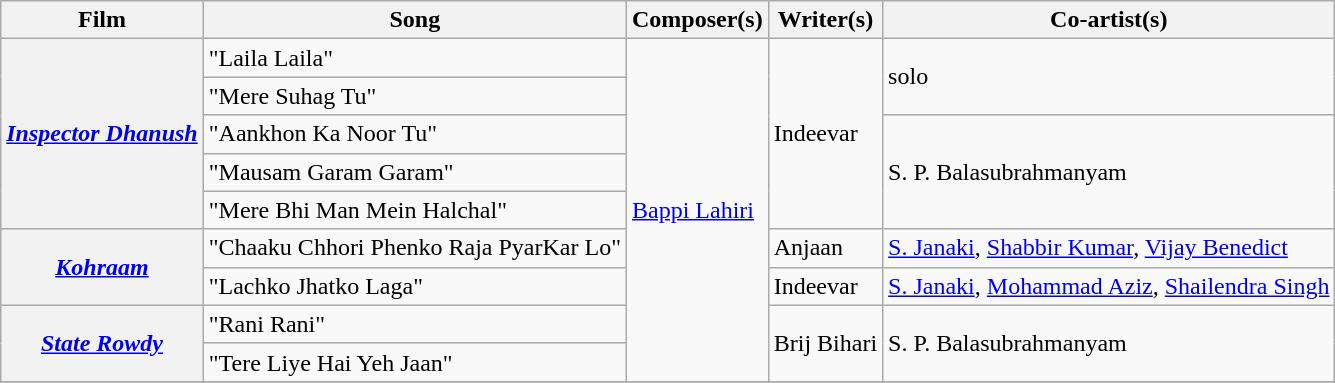<table class="wikitable sortable">
<tr>
<th>Film</th>
<th>Song</th>
<th>Composer(s)</th>
<th>Writer(s)</th>
<th>Co-artist(s)</th>
</tr>
<tr>
<th rowspan=5><a href='#'><em>Inspector Dhanush</em></a></th>
<td>"Laila Laila"</td>
<td rowspan=9><a href='#'>Bappi Lahiri</a></td>
<td rowspan=5>Indeevar</td>
<td Rowspan=2>solo</td>
</tr>
<tr>
<td>"Mere Suhag Tu"</td>
</tr>
<tr>
<td>"Aankhon Ka Noor Tu"</td>
<td rowspan=3>S. P. Balasubrahmanyam</td>
</tr>
<tr>
<td>"Mausam Garam Garam"</td>
</tr>
<tr>
<td>"Mere Bhi Man Mein Halchal"</td>
</tr>
<tr>
<th Rowspan=2><em><a href='#'>Kohraam</a></em></th>
<td>"Chaaku Chhori Phenko Raja PyarKar Lo"</td>
<td>Anjaan</td>
<td><a href='#'>S. Janaki</a>, <a href='#'>Shabbir Kumar</a>, <a href='#'>Vijay Benedict</a></td>
</tr>
<tr>
<td>"Lachko Jhatko Laga"</td>
<td>Indeevar</td>
<td><a href='#'>S. Janaki</a>, <a href='#'>Mohammad Aziz</a>, <a href='#'>Shailendra Singh</a></td>
</tr>
<tr>
<th rowspan=2><em><a href='#'>State Rowdy</a></em></th>
<td>"Rani Rani"</td>
<td Rowspan=2>Brij Bihari</td>
<td Rowspan=2>S. P. Balasubrahmanyam</td>
</tr>
<tr>
<td>"Tere Liye Hai Yeh Jaan"</td>
</tr>
<tr>
</tr>
</table>
